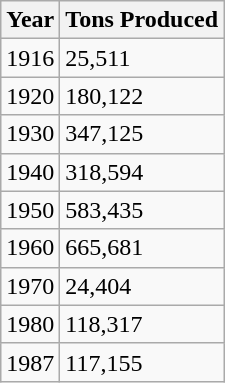<table class="wikitable">
<tr>
<th>Year</th>
<th>Tons Produced</th>
</tr>
<tr>
<td>1916</td>
<td>25,511</td>
</tr>
<tr>
<td>1920</td>
<td>180,122</td>
</tr>
<tr>
<td>1930</td>
<td>347,125</td>
</tr>
<tr>
<td>1940</td>
<td>318,594</td>
</tr>
<tr>
<td>1950</td>
<td>583,435</td>
</tr>
<tr>
<td>1960</td>
<td>665,681</td>
</tr>
<tr>
<td>1970</td>
<td>24,404</td>
</tr>
<tr>
<td>1980</td>
<td>118,317</td>
</tr>
<tr>
<td>1987</td>
<td>117,155</td>
</tr>
</table>
